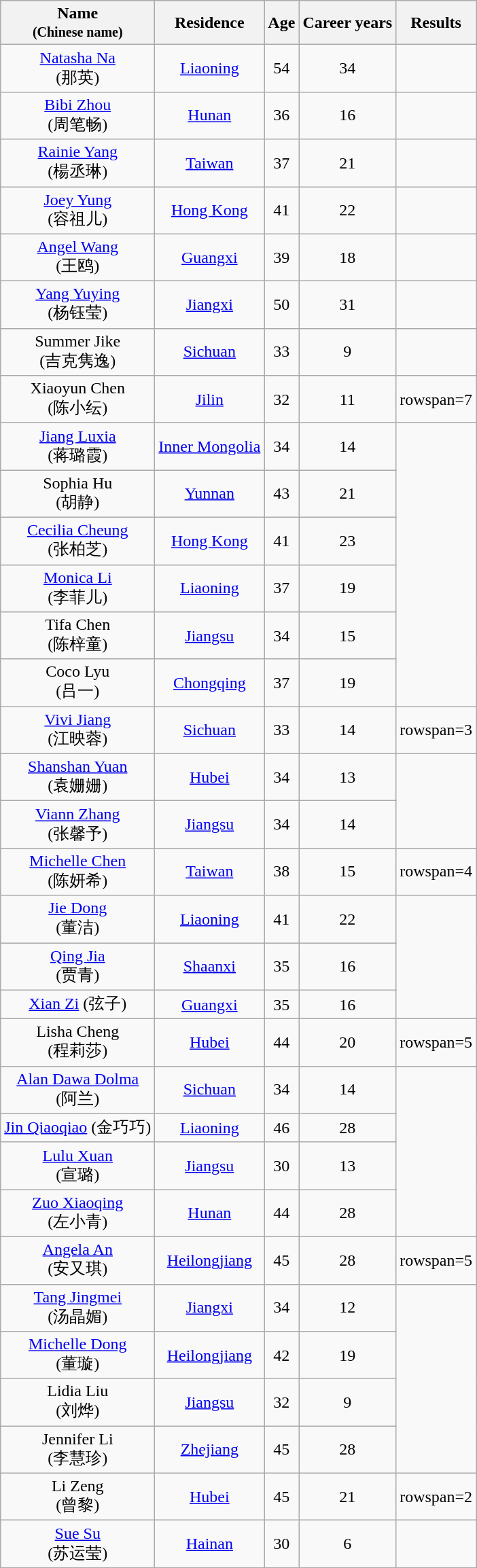<table class="wikitable sortable" style="text-align:center;">
<tr>
<th>Name<br><small>(Chinese name)</small></th>
<th>Residence</th>
<th>Age</th>
<th>Career years</th>
<th>Results</th>
</tr>
<tr>
<td><a href='#'>Natasha Na</a><br>(那英)</td>
<td><a href='#'>Liaoning</a></td>
<td>54</td>
<td>34</td>
<td></td>
</tr>
<tr>
<td><a href='#'>Bibi Zhou</a><br>(周笔畅)</td>
<td><a href='#'>Hunan</a></td>
<td>36</td>
<td>16</td>
<td></td>
</tr>
<tr>
<td><a href='#'>Rainie Yang</a><br>(楊丞琳)</td>
<td><a href='#'>Taiwan</a></td>
<td>37</td>
<td>21</td>
<td></td>
</tr>
<tr>
<td><a href='#'>Joey Yung</a><br>(容祖儿)</td>
<td><a href='#'>Hong Kong</a></td>
<td>41</td>
<td>22</td>
<td></td>
</tr>
<tr>
<td><a href='#'>Angel Wang</a><br>(王鸥)</td>
<td><a href='#'>Guangxi</a></td>
<td>39</td>
<td>18</td>
<td></td>
</tr>
<tr>
<td><a href='#'>Yang Yuying</a> <br> (杨钰莹)</td>
<td><a href='#'>Jiangxi</a></td>
<td>50</td>
<td>31</td>
<td></td>
</tr>
<tr>
<td>Summer Jike<br>(吉克隽逸)</td>
<td><a href='#'>Sichuan</a></td>
<td>33</td>
<td>9</td>
<td></td>
</tr>
<tr>
<td>Xiaoyun Chen <br> (陈小纭)</td>
<td><a href='#'>Jilin</a></td>
<td>32</td>
<td>11</td>
<td>rowspan=7 </td>
</tr>
<tr>
<td><a href='#'>Jiang Luxia</a><br> (蒋璐霞)</td>
<td><a href='#'>Inner Mongolia</a></td>
<td>34</td>
<td>14</td>
</tr>
<tr>
<td>Sophia Hu <br>(胡静)</td>
<td><a href='#'>Yunnan</a></td>
<td>43</td>
<td>21</td>
</tr>
<tr>
<td><a href='#'>Cecilia Cheung</a> <br>(张柏芝)</td>
<td><a href='#'>Hong Kong</a></td>
<td>41</td>
<td>23</td>
</tr>
<tr>
<td><a href='#'>Monica Li</a> <br> (李菲儿)</td>
<td><a href='#'>Liaoning</a></td>
<td>37</td>
<td>19</td>
</tr>
<tr>
<td>Tifa Chen <br>(陈梓童)</td>
<td><a href='#'>Jiangsu</a></td>
<td>34</td>
<td>15</td>
</tr>
<tr>
<td>Coco Lyu<br> (吕一)</td>
<td><a href='#'>Chongqing</a></td>
<td>37</td>
<td>19</td>
</tr>
<tr>
<td><a href='#'>Vivi Jiang</a> <br>(江映蓉)</td>
<td><a href='#'>Sichuan</a></td>
<td>33</td>
<td>14</td>
<td>rowspan=3 </td>
</tr>
<tr>
<td><a href='#'>Shanshan Yuan</a><br> (袁姗姗)</td>
<td><a href='#'>Hubei</a></td>
<td>34</td>
<td>13</td>
</tr>
<tr>
<td><a href='#'>Viann Zhang</a><br> (张馨予)</td>
<td><a href='#'>Jiangsu</a></td>
<td>34</td>
<td>14</td>
</tr>
<tr>
<td><a href='#'>Michelle Chen</a><br> (陈妍希)</td>
<td><a href='#'>Taiwan</a></td>
<td>38</td>
<td>15</td>
<td>rowspan=4 </td>
</tr>
<tr>
<td><a href='#'>Jie Dong</a> <br>(董洁)</td>
<td><a href='#'>Liaoning</a></td>
<td>41</td>
<td>22</td>
</tr>
<tr>
<td><a href='#'>Qing Jia</a> <br>(贾青)</td>
<td><a href='#'>Shaanxi</a></td>
<td>35</td>
<td>16</td>
</tr>
<tr>
<td><a href='#'>Xian Zi</a> (弦子)</td>
<td><a href='#'>Guangxi</a></td>
<td>35</td>
<td>16</td>
</tr>
<tr>
<td>Lisha Cheng <br>(程莉莎)</td>
<td><a href='#'>Hubei</a></td>
<td>44</td>
<td>20</td>
<td>rowspan=5 </td>
</tr>
<tr>
<td><a href='#'>Alan Dawa Dolma</a> <br>(阿兰)</td>
<td><a href='#'>Sichuan</a></td>
<td>34</td>
<td>14</td>
</tr>
<tr>
<td><a href='#'>Jin Qiaoqiao</a> (金巧巧)</td>
<td><a href='#'>Liaoning</a></td>
<td>46</td>
<td>28</td>
</tr>
<tr>
<td><a href='#'>Lulu Xuan</a><br> (宣璐)</td>
<td><a href='#'>Jiangsu</a></td>
<td>30</td>
<td>13</td>
</tr>
<tr>
<td><a href='#'>Zuo Xiaoqing</a> <br>(左小青)</td>
<td><a href='#'>Hunan</a></td>
<td>44</td>
<td>28</td>
</tr>
<tr>
<td><a href='#'>Angela An</a><br> (安又琪)</td>
<td><a href='#'>Heilongjiang</a></td>
<td>45</td>
<td>28</td>
<td>rowspan=5 </td>
</tr>
<tr>
<td><a href='#'>Tang Jingmei</a><br> (汤晶媚)</td>
<td><a href='#'>Jiangxi</a></td>
<td>34</td>
<td>12</td>
</tr>
<tr>
<td><a href='#'>Michelle Dong</a><br> (董璇)</td>
<td><a href='#'>Heilongjiang</a></td>
<td>42</td>
<td>19</td>
</tr>
<tr>
<td>Lidia Liu<br> (刘烨)</td>
<td><a href='#'>Jiangsu</a></td>
<td>32</td>
<td>9</td>
</tr>
<tr>
<td>Jennifer Li <br>(李慧珍)</td>
<td><a href='#'>Zhejiang</a></td>
<td>45</td>
<td>28</td>
</tr>
<tr>
<td>Li Zeng <br> (曾黎)</td>
<td><a href='#'>Hubei</a></td>
<td>45</td>
<td>21</td>
<td>rowspan=2 </td>
</tr>
<tr>
<td><a href='#'>Sue Su</a>  <br>(苏运莹)</td>
<td><a href='#'>Hainan</a></td>
<td>30</td>
<td>6</td>
</tr>
</table>
